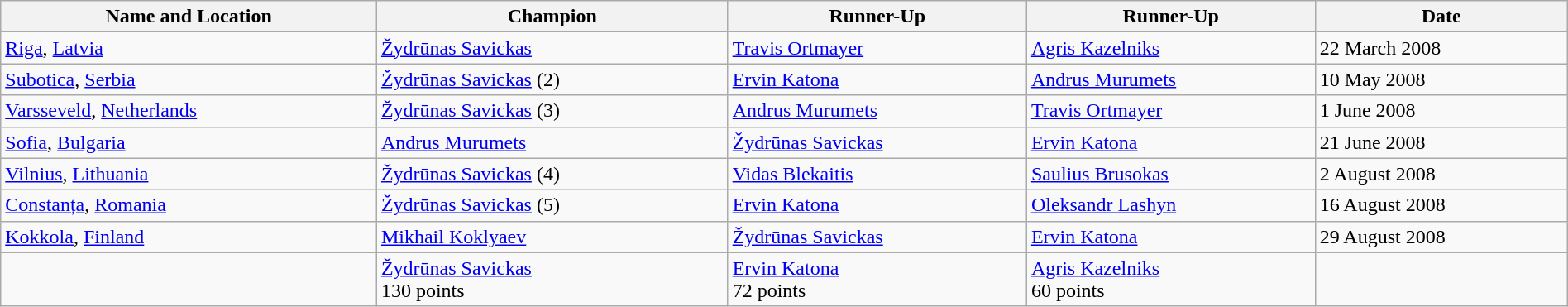<table class="wikitable" style="display: inline-table;width: 100%;">
<tr>
<th scope="col">Name and Location</th>
<th scope="col">Champion</th>
<th scope="col">Runner-Up</th>
<th scope="col">Runner-Up</th>
<th scope="col">Date</th>
</tr>
<tr>
<td> <a href='#'>Riga</a>, <a href='#'>Latvia</a> <br> </td>
<td> <a href='#'>Žydrūnas Savickas</a></td>
<td> <a href='#'>Travis Ortmayer</a></td>
<td> <a href='#'>Agris Kazelniks</a></td>
<td>22 March 2008</td>
</tr>
<tr>
<td> <a href='#'>Subotica</a>, <a href='#'>Serbia</a> <br> </td>
<td> <a href='#'>Žydrūnas Savickas</a> (2)</td>
<td> <a href='#'>Ervin Katona</a></td>
<td> <a href='#'>Andrus Murumets</a></td>
<td>10 May 2008</td>
</tr>
<tr>
<td> <a href='#'>Varsseveld</a>, <a href='#'>Netherlands</a> <br> </td>
<td> <a href='#'>Žydrūnas Savickas</a> (3)</td>
<td> <a href='#'>Andrus Murumets</a></td>
<td> <a href='#'>Travis Ortmayer</a></td>
<td>1 June 2008</td>
</tr>
<tr>
<td> <a href='#'>Sofia</a>, <a href='#'>Bulgaria</a> <br> </td>
<td> <a href='#'>Andrus Murumets</a></td>
<td> <a href='#'>Žydrūnas Savickas</a></td>
<td> <a href='#'>Ervin Katona</a></td>
<td>21 June 2008</td>
</tr>
<tr>
<td> <a href='#'>Vilnius</a>, <a href='#'>Lithuania</a> <br> </td>
<td> <a href='#'>Žydrūnas Savickas</a> (4)</td>
<td> <a href='#'>Vidas Blekaitis</a></td>
<td> <a href='#'>Saulius Brusokas</a></td>
<td>2 August 2008</td>
</tr>
<tr>
<td> <a href='#'>Constanța</a>, <a href='#'>Romania</a> <br> </td>
<td> <a href='#'>Žydrūnas Savickas</a> (5)</td>
<td> <a href='#'>Ervin Katona</a></td>
<td> <a href='#'>Oleksandr Lashyn</a></td>
<td>16 August 2008</td>
</tr>
<tr>
<td> <a href='#'>Kokkola</a>, <a href='#'>Finland</a> <br> </td>
<td> <a href='#'>Mikhail Koklyaev</a></td>
<td> <a href='#'>Žydrūnas Savickas</a></td>
<td> <a href='#'>Ervin Katona</a></td>
<td>29 August 2008</td>
</tr>
<tr>
<td></td>
<td> <a href='#'>Žydrūnas Savickas</a><br> 130 points</td>
<td> <a href='#'>Ervin Katona</a><br> 72 points</td>
<td> <a href='#'>Agris Kazelniks</a><br> 60 points</td>
<td></td>
</tr>
</table>
